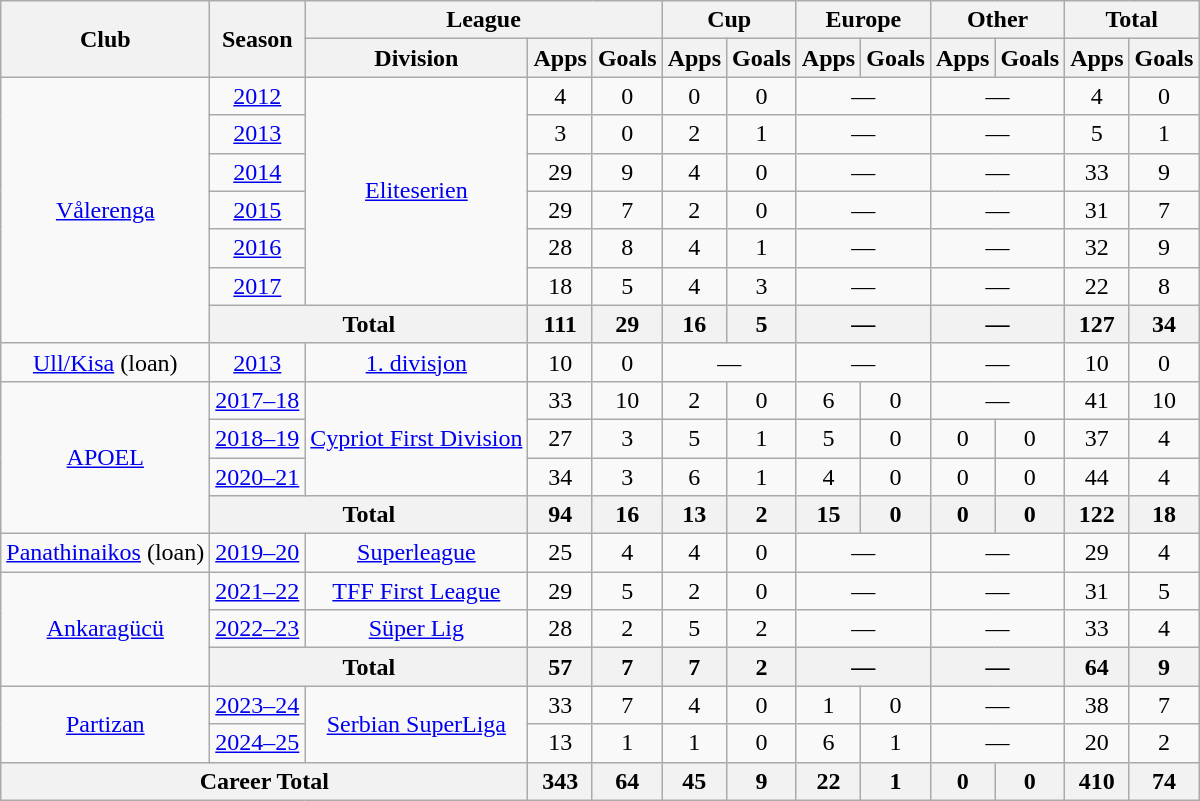<table class="wikitable" style="text-align:center">
<tr>
<th rowspan="2">Club</th>
<th rowspan="2">Season</th>
<th colspan="3">League</th>
<th colspan="2">Cup</th>
<th colspan="2">Europe</th>
<th colspan="2">Other</th>
<th colspan="2">Total</th>
</tr>
<tr>
<th>Division</th>
<th>Apps</th>
<th>Goals</th>
<th>Apps</th>
<th>Goals</th>
<th>Apps</th>
<th>Goals</th>
<th>Apps</th>
<th>Goals</th>
<th>Apps</th>
<th>Goals</th>
</tr>
<tr>
<td rowspan="7"><a href='#'>Vålerenga</a></td>
<td><a href='#'>2012</a></td>
<td rowspan="6"><a href='#'>Eliteserien</a></td>
<td>4</td>
<td>0</td>
<td>0</td>
<td>0</td>
<td colspan="2">—</td>
<td colspan="2">—</td>
<td>4</td>
<td>0</td>
</tr>
<tr>
<td><a href='#'>2013</a></td>
<td>3</td>
<td>0</td>
<td>2</td>
<td>1</td>
<td colspan="2">—</td>
<td colspan="2">—</td>
<td>5</td>
<td>1</td>
</tr>
<tr>
<td><a href='#'>2014</a></td>
<td>29</td>
<td>9</td>
<td>4</td>
<td>0</td>
<td colspan="2">—</td>
<td colspan="2">—</td>
<td>33</td>
<td>9</td>
</tr>
<tr>
<td><a href='#'>2015</a></td>
<td>29</td>
<td>7</td>
<td>2</td>
<td>0</td>
<td colspan="2">—</td>
<td colspan="2">—</td>
<td>31</td>
<td>7</td>
</tr>
<tr>
<td><a href='#'>2016</a></td>
<td>28</td>
<td>8</td>
<td>4</td>
<td>1</td>
<td colspan="2">—</td>
<td colspan="2">—</td>
<td>32</td>
<td>9</td>
</tr>
<tr>
<td><a href='#'>2017</a></td>
<td>18</td>
<td>5</td>
<td>4</td>
<td>3</td>
<td colspan="2">—</td>
<td colspan="2">—</td>
<td>22</td>
<td>8</td>
</tr>
<tr>
<th colspan="2">Total</th>
<th>111</th>
<th>29</th>
<th>16</th>
<th>5</th>
<th colspan="2">—</th>
<th colspan="2">—</th>
<th>127</th>
<th>34</th>
</tr>
<tr>
<td><a href='#'>Ull/Kisa</a> (loan)</td>
<td><a href='#'>2013</a></td>
<td><a href='#'>1. divisjon</a></td>
<td>10</td>
<td>0</td>
<td colspan="2">—</td>
<td colspan="2">—</td>
<td colspan="2">—</td>
<td>10</td>
<td>0</td>
</tr>
<tr>
<td rowspan="4"><a href='#'>APOEL</a></td>
<td><a href='#'>2017–18</a></td>
<td rowspan="3"><a href='#'>Cypriot First Division</a></td>
<td>33</td>
<td>10</td>
<td>2</td>
<td>0</td>
<td>6</td>
<td>0</td>
<td colspan="2">—</td>
<td>41</td>
<td>10</td>
</tr>
<tr>
<td><a href='#'>2018–19</a></td>
<td>27</td>
<td>3</td>
<td>5</td>
<td>1</td>
<td>5</td>
<td>0</td>
<td>0</td>
<td>0</td>
<td>37</td>
<td>4</td>
</tr>
<tr>
<td><a href='#'>2020–21</a></td>
<td>34</td>
<td>3</td>
<td>6</td>
<td>1</td>
<td>4</td>
<td>0</td>
<td>0</td>
<td>0</td>
<td>44</td>
<td>4</td>
</tr>
<tr>
<th colspan="2">Total</th>
<th>94</th>
<th>16</th>
<th>13</th>
<th>2</th>
<th>15</th>
<th>0</th>
<th>0</th>
<th>0</th>
<th>122</th>
<th>18</th>
</tr>
<tr>
<td><a href='#'>Panathinaikos</a> (loan)</td>
<td><a href='#'>2019–20</a></td>
<td><a href='#'>Superleague</a></td>
<td>25</td>
<td>4</td>
<td>4</td>
<td>0</td>
<td colspan="2">—</td>
<td colspan="2">—</td>
<td>29</td>
<td>4</td>
</tr>
<tr>
<td rowspan="3"><a href='#'>Ankaragücü</a></td>
<td><a href='#'>2021–22</a></td>
<td><a href='#'>TFF First League</a></td>
<td>29</td>
<td>5</td>
<td>2</td>
<td>0</td>
<td colspan="2">—</td>
<td colspan="2">—</td>
<td>31</td>
<td>5</td>
</tr>
<tr>
<td><a href='#'>2022–23</a></td>
<td><a href='#'>Süper Lig</a></td>
<td>28</td>
<td>2</td>
<td>5</td>
<td>2</td>
<td colspan="2">—</td>
<td colspan="2">—</td>
<td>33</td>
<td>4</td>
</tr>
<tr>
<th colspan="2">Total</th>
<th>57</th>
<th>7</th>
<th>7</th>
<th>2</th>
<th colspan="2">—</th>
<th colspan="2">—</th>
<th>64</th>
<th>9</th>
</tr>
<tr>
<td rowspan="2"><a href='#'>Partizan</a></td>
<td><a href='#'>2023–24</a></td>
<td rowspan="2"><a href='#'>Serbian SuperLiga</a></td>
<td>33</td>
<td>7</td>
<td>4</td>
<td>0</td>
<td>1</td>
<td>0</td>
<td colspan="2">—</td>
<td>38</td>
<td>7</td>
</tr>
<tr>
<td><a href='#'>2024–25</a></td>
<td>13</td>
<td>1</td>
<td>1</td>
<td>0</td>
<td>6</td>
<td>1</td>
<td colspan="2">—</td>
<td>20</td>
<td>2</td>
</tr>
<tr>
<th colspan="3">Career Total</th>
<th>343</th>
<th>64</th>
<th>45</th>
<th>9</th>
<th>22</th>
<th>1</th>
<th>0</th>
<th>0</th>
<th>410</th>
<th>74</th>
</tr>
</table>
